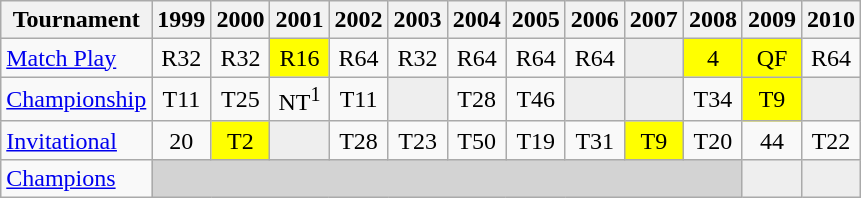<table class="wikitable" style="text-align:center;">
<tr>
<th>Tournament</th>
<th>1999</th>
<th>2000</th>
<th>2001</th>
<th>2002</th>
<th>2003</th>
<th>2004</th>
<th>2005</th>
<th>2006</th>
<th>2007</th>
<th>2008</th>
<th>2009</th>
<th>2010</th>
</tr>
<tr>
<td align="left"><a href='#'>Match Play</a></td>
<td>R32</td>
<td>R32</td>
<td style="background:yellow;">R16</td>
<td>R64</td>
<td>R32</td>
<td>R64</td>
<td>R64</td>
<td>R64</td>
<td style="background:#eeeeee;"></td>
<td style="background:yellow;">4</td>
<td style="background:yellow;">QF</td>
<td>R64</td>
</tr>
<tr>
<td align="left"><a href='#'>Championship</a></td>
<td>T11</td>
<td>T25</td>
<td>NT<sup>1</sup></td>
<td>T11</td>
<td style="background:#eeeeee;"></td>
<td>T28</td>
<td>T46</td>
<td style="background:#eeeeee;"></td>
<td style="background:#eeeeee;"></td>
<td>T34</td>
<td style="background:yellow;">T9</td>
<td style="background:#eeeeee;"></td>
</tr>
<tr>
<td align="left"><a href='#'>Invitational</a></td>
<td>20</td>
<td style="background:yellow;">T2</td>
<td style="background:#eeeeee;"></td>
<td>T28</td>
<td>T23</td>
<td>T50</td>
<td>T19</td>
<td>T31</td>
<td style="background:yellow;">T9</td>
<td>T20</td>
<td>44</td>
<td>T22</td>
</tr>
<tr>
<td align="left"><a href='#'>Champions</a></td>
<td colspan=10 style="background:#D3D3D3;"></td>
<td style="background:#eeeeee;"></td>
<td style="background:#eeeeee;"></td>
</tr>
</table>
